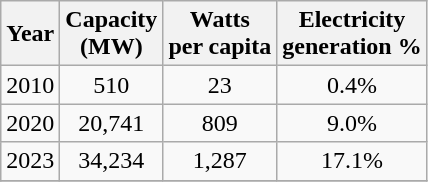<table class="wikitable">
<tr>
<th>Year</th>
<th>Capacity<br> (MW)</th>
<th>Watts<br> per capita</th>
<th>Electricity<br> generation %</th>
</tr>
<tr>
<td align=right>2010</td>
<td align=center>510</td>
<td align=center>23</td>
<td align=center>0.4%</td>
</tr>
<tr>
<td align=right>2020</td>
<td align=center>20,741</td>
<td align=center>809</td>
<td align=center>9.0%</td>
</tr>
<tr>
<td align=right>2023</td>
<td align=center>34,234</td>
<td align=center>1,287</td>
<td align=center>17.1%</td>
</tr>
<tr>
</tr>
</table>
